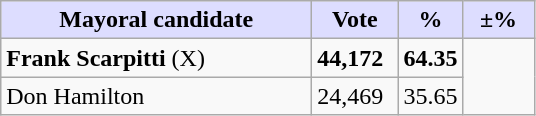<table class="wikitable">
<tr>
<th style="background:#ddf; width:200px;">Mayoral candidate</th>
<th style="background:#ddf; width:50px;">Vote</th>
<th style="background:#ddf; width:30px;">%</th>
<th style="background:#ddf; width:40px;">±%</th>
</tr>
<tr>
<td><strong>Frank Scarpitti</strong> (X)</td>
<td><strong>44,172</strong></td>
<td><strong>64.35</strong></td>
</tr>
<tr>
<td>Don Hamilton</td>
<td>24,469</td>
<td>35.65</td>
</tr>
</table>
